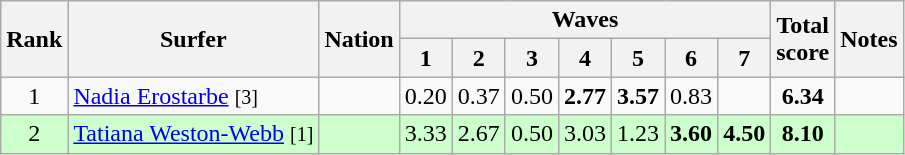<table class="wikitable sortable" style="text-align:center">
<tr>
<th rowspan=2>Rank</th>
<th rowspan=2>Surfer</th>
<th rowspan=2>Nation</th>
<th colspan=7>Waves</th>
<th rowspan=2>Total<br>score</th>
<th rowspan=2>Notes</th>
</tr>
<tr>
<th>1</th>
<th>2</th>
<th>3</th>
<th>4</th>
<th>5</th>
<th>6</th>
<th>7</th>
</tr>
<tr>
<td>1</td>
<td align=left><a href='#'>Nadia Erostarbe</a> <small>[3]</small></td>
<td align=left></td>
<td>0.20</td>
<td>0.37</td>
<td>0.50</td>
<td><strong>2.77</strong></td>
<td><strong>3.57</strong></td>
<td>0.83</td>
<td></td>
<td><strong>6.34</strong></td>
<td></td>
</tr>
<tr bgcolor=ccffcc>
<td>2</td>
<td align=left><a href='#'>Tatiana Weston-Webb</a> <small>[1]</small></td>
<td align=left></td>
<td>3.33</td>
<td>2.67</td>
<td>0.50</td>
<td>3.03</td>
<td>1.23</td>
<td><strong>3.60</strong></td>
<td><strong>4.50</strong></td>
<td><strong>8.10</strong></td>
<td></td>
</tr>
</table>
